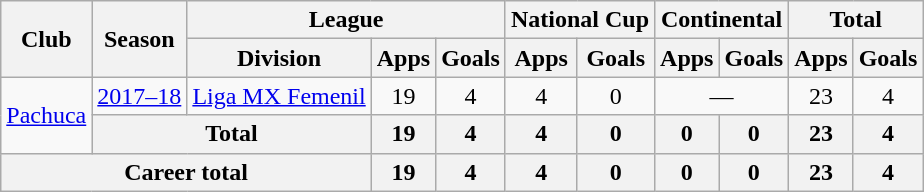<table class="wikitable" style="text-align:center">
<tr>
<th rowspan="2">Club</th>
<th rowspan="2">Season</th>
<th colspan="3">League</th>
<th colspan="2">National Cup</th>
<th colspan="2">Continental</th>
<th colspan="2">Total</th>
</tr>
<tr>
<th>Division</th>
<th>Apps</th>
<th>Goals</th>
<th>Apps</th>
<th>Goals</th>
<th>Apps</th>
<th>Goals</th>
<th>Apps</th>
<th>Goals</th>
</tr>
<tr>
<td rowspan="2"><a href='#'>Pachuca</a></td>
<td><a href='#'>2017–18</a></td>
<td rowspan="1"><a href='#'>Liga MX Femenil</a></td>
<td>19</td>
<td>4</td>
<td>4</td>
<td>0</td>
<td colspan="2">—</td>
<td>23</td>
<td>4</td>
</tr>
<tr>
<th colspan="2">Total</th>
<th>19</th>
<th>4</th>
<th>4</th>
<th>0</th>
<th>0</th>
<th>0</th>
<th>23</th>
<th>4</th>
</tr>
<tr>
<th colspan="3">Career total</th>
<th>19</th>
<th>4</th>
<th>4</th>
<th>0</th>
<th>0</th>
<th>0</th>
<th>23</th>
<th>4</th>
</tr>
</table>
